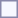<table style="border:1px solid #8888aa; background-color:#f7f8ff; padding:5px; font-size:95%; margin: 0px 12px 12px 0px;">
</table>
